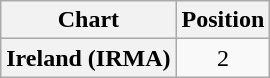<table class="wikitable plainrowheaders" style="text-align:center">
<tr>
<th>Chart</th>
<th>Position</th>
</tr>
<tr>
<th scope="row">Ireland (IRMA)</th>
<td>2</td>
</tr>
</table>
